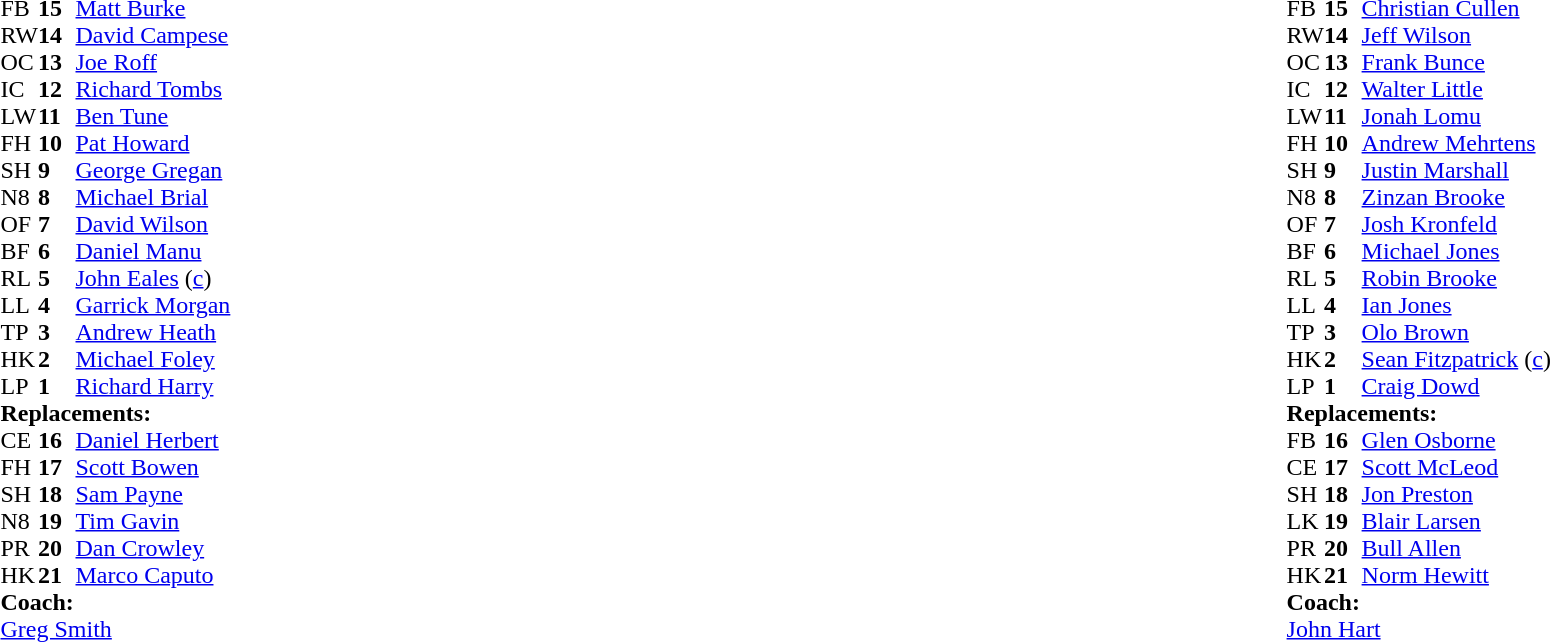<table style="width:100%">
<tr>
<td style="vertical-align:top;width:50%"><br><table cellspacing="0" cellpadding="0">
<tr>
<th width="25"></th>
<th width="25"></th>
</tr>
<tr>
<td>FB</td>
<td><strong>15</strong></td>
<td><a href='#'>Matt Burke</a></td>
</tr>
<tr>
<td>RW</td>
<td><strong>14</strong></td>
<td><a href='#'>David Campese</a></td>
</tr>
<tr>
<td>OC</td>
<td><strong>13</strong></td>
<td><a href='#'>Joe Roff</a></td>
</tr>
<tr>
<td>IC</td>
<td><strong>12</strong></td>
<td><a href='#'>Richard Tombs</a></td>
</tr>
<tr>
<td>LW</td>
<td><strong>11</strong></td>
<td><a href='#'>Ben Tune</a></td>
</tr>
<tr>
<td>FH</td>
<td><strong>10</strong></td>
<td><a href='#'>Pat Howard</a></td>
</tr>
<tr>
<td>SH</td>
<td><strong>9</strong></td>
<td><a href='#'>George Gregan</a></td>
</tr>
<tr>
<td>N8</td>
<td><strong>8</strong></td>
<td><a href='#'>Michael Brial</a></td>
</tr>
<tr>
<td>OF</td>
<td><strong>7</strong></td>
<td><a href='#'>David Wilson</a></td>
</tr>
<tr>
<td>BF</td>
<td><strong>6</strong></td>
<td><a href='#'>Daniel Manu</a></td>
</tr>
<tr>
<td>RL</td>
<td><strong>5</strong></td>
<td><a href='#'>John Eales</a> (<a href='#'>c</a>)</td>
</tr>
<tr>
<td>LL</td>
<td><strong>4</strong></td>
<td><a href='#'>Garrick Morgan</a></td>
</tr>
<tr>
<td>TP</td>
<td><strong>3</strong></td>
<td><a href='#'>Andrew Heath</a></td>
</tr>
<tr>
<td>HK</td>
<td><strong>2</strong></td>
<td><a href='#'>Michael Foley</a></td>
</tr>
<tr>
<td>LP</td>
<td><strong>1</strong></td>
<td><a href='#'>Richard Harry</a></td>
</tr>
<tr>
<td colspan="3"><strong>Replacements:</strong></td>
</tr>
<tr>
<td>CE</td>
<td><strong>16</strong></td>
<td><a href='#'>Daniel Herbert</a></td>
</tr>
<tr>
<td>FH</td>
<td><strong>17</strong></td>
<td><a href='#'>Scott Bowen</a></td>
</tr>
<tr>
<td>SH</td>
<td><strong>18</strong></td>
<td><a href='#'>Sam Payne</a></td>
</tr>
<tr>
<td>N8</td>
<td><strong>19</strong></td>
<td><a href='#'>Tim Gavin</a></td>
</tr>
<tr>
<td>PR</td>
<td><strong>20</strong></td>
<td><a href='#'>Dan Crowley</a></td>
</tr>
<tr>
<td>HK</td>
<td><strong>21</strong></td>
<td><a href='#'>Marco Caputo</a></td>
</tr>
<tr>
<td colspan="3"><strong>Coach:</strong></td>
</tr>
<tr>
<td colspan="3"> <a href='#'>Greg Smith</a></td>
</tr>
</table>
</td>
<td style="vertical-align:top"></td>
<td style="vertical-align:top;width:50%"><br><table cellspacing="0" cellpadding="0" style="margin:auto">
<tr>
<th width="25"></th>
<th width="25"></th>
</tr>
<tr>
<td>FB</td>
<td><strong>15</strong></td>
<td><a href='#'>Christian Cullen</a></td>
</tr>
<tr>
<td>RW</td>
<td><strong>14</strong></td>
<td><a href='#'>Jeff Wilson</a></td>
</tr>
<tr>
<td>OC</td>
<td><strong>13</strong></td>
<td><a href='#'>Frank Bunce</a></td>
</tr>
<tr>
<td>IC</td>
<td><strong>12</strong></td>
<td><a href='#'>Walter Little</a></td>
</tr>
<tr>
<td>LW</td>
<td><strong>11</strong></td>
<td><a href='#'>Jonah Lomu</a></td>
</tr>
<tr>
<td>FH</td>
<td><strong>10</strong></td>
<td><a href='#'>Andrew Mehrtens</a></td>
</tr>
<tr>
<td>SH</td>
<td><strong>9</strong></td>
<td><a href='#'>Justin Marshall</a></td>
</tr>
<tr>
<td>N8</td>
<td><strong>8</strong></td>
<td><a href='#'>Zinzan Brooke</a></td>
</tr>
<tr>
<td>OF</td>
<td><strong>7</strong></td>
<td><a href='#'>Josh Kronfeld</a></td>
</tr>
<tr>
<td>BF</td>
<td><strong>6</strong></td>
<td><a href='#'>Michael Jones</a></td>
</tr>
<tr>
<td>RL</td>
<td><strong>5</strong></td>
<td><a href='#'>Robin Brooke</a></td>
</tr>
<tr>
<td>LL</td>
<td><strong>4</strong></td>
<td><a href='#'>Ian Jones</a></td>
</tr>
<tr>
<td>TP</td>
<td><strong>3</strong></td>
<td><a href='#'>Olo Brown</a></td>
</tr>
<tr>
<td>HK</td>
<td><strong>2</strong></td>
<td><a href='#'>Sean Fitzpatrick</a> (<a href='#'>c</a>)</td>
</tr>
<tr>
<td>LP</td>
<td><strong>1</strong></td>
<td><a href='#'>Craig Dowd</a></td>
</tr>
<tr>
<td colspan="3"><strong>Replacements:</strong></td>
</tr>
<tr>
<td>FB</td>
<td><strong>16</strong></td>
<td><a href='#'>Glen Osborne</a></td>
</tr>
<tr>
<td>CE</td>
<td><strong>17</strong></td>
<td><a href='#'>Scott McLeod</a></td>
</tr>
<tr>
<td>SH</td>
<td><strong>18</strong></td>
<td><a href='#'>Jon Preston</a></td>
</tr>
<tr>
<td>LK</td>
<td><strong>19</strong></td>
<td><a href='#'>Blair Larsen</a></td>
</tr>
<tr>
<td>PR</td>
<td><strong>20</strong></td>
<td><a href='#'>Bull Allen</a></td>
</tr>
<tr>
<td>HK</td>
<td><strong>21</strong></td>
<td><a href='#'>Norm Hewitt</a></td>
</tr>
<tr>
<td colspan="3"><strong>Coach:</strong></td>
</tr>
<tr>
<td colspan="3"> <a href='#'>John Hart</a></td>
</tr>
</table>
</td>
</tr>
</table>
